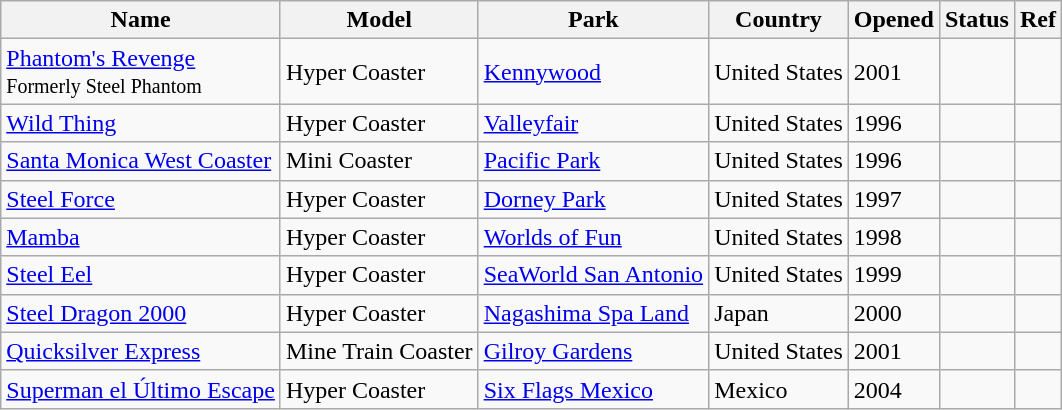<table class="wikitable sortable">
<tr>
<th>Name</th>
<th>Model</th>
<th>Park</th>
<th>Country</th>
<th>Opened</th>
<th>Status</th>
<th class="unsortable">Ref</th>
</tr>
<tr>
<td><a href='#'>Phantom's Revenge</a><br><small>Formerly Steel Phantom</small></td>
<td>Hyper Coaster</td>
<td><a href='#'>Kennywood</a></td>
<td> United States</td>
<td>2001</td>
<td></td>
<td></td>
</tr>
<tr>
<td><a href='#'>Wild Thing</a></td>
<td>Hyper Coaster</td>
<td><a href='#'>Valleyfair</a></td>
<td> United States</td>
<td>1996</td>
<td></td>
<td></td>
</tr>
<tr>
<td><a href='#'>Santa Monica West Coaster</a></td>
<td>Mini Coaster</td>
<td><a href='#'>Pacific Park</a></td>
<td> United States</td>
<td>1996</td>
<td></td>
<td></td>
</tr>
<tr>
<td><a href='#'>Steel Force</a></td>
<td>Hyper Coaster</td>
<td><a href='#'>Dorney Park</a></td>
<td> United States</td>
<td>1997</td>
<td></td>
<td></td>
</tr>
<tr>
<td><a href='#'>Mamba</a></td>
<td>Hyper Coaster</td>
<td><a href='#'>Worlds of Fun</a></td>
<td> United States</td>
<td>1998</td>
<td></td>
<td></td>
</tr>
<tr>
<td><a href='#'>Steel Eel</a></td>
<td>Hyper Coaster</td>
<td><a href='#'>SeaWorld San Antonio</a></td>
<td> United States</td>
<td>1999</td>
<td></td>
<td></td>
</tr>
<tr>
<td><a href='#'>Steel Dragon 2000</a></td>
<td>Hyper Coaster </td>
<td><a href='#'>Nagashima Spa Land</a></td>
<td> Japan</td>
<td>2000</td>
<td></td>
<td></td>
</tr>
<tr>
<td><a href='#'>Quicksilver Express</a></td>
<td>Mine Train Coaster</td>
<td><a href='#'>Gilroy Gardens</a></td>
<td> United States</td>
<td>2001</td>
<td></td>
<td></td>
</tr>
<tr>
<td><a href='#'>Superman el Último Escape</a></td>
<td>Hyper Coaster</td>
<td><a href='#'>Six Flags Mexico</a></td>
<td> Mexico</td>
<td>2004</td>
<td></td>
<td></td>
</tr>
</table>
